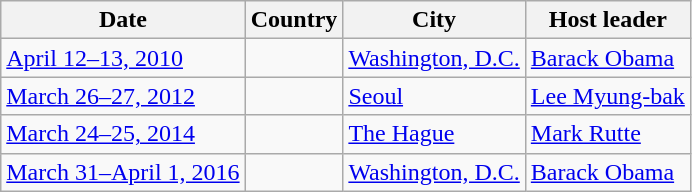<table class="wikitable plainrowheaders sortable">
<tr>
<th>Date</th>
<th>Country</th>
<th>City</th>
<th>Host leader</th>
</tr>
<tr>
<td><a href='#'>April 12–13, 2010</a></td>
<td></td>
<td><a href='#'>Washington, D.C.</a></td>
<td><a href='#'>Barack Obama</a></td>
</tr>
<tr>
<td><a href='#'>March 26–27, 2012</a></td>
<td></td>
<td><a href='#'>Seoul</a></td>
<td><a href='#'>Lee Myung-bak</a></td>
</tr>
<tr>
<td><a href='#'>March 24–25, 2014</a></td>
<td></td>
<td><a href='#'>The Hague</a></td>
<td><a href='#'>Mark Rutte</a></td>
</tr>
<tr>
<td><a href='#'>March 31–April 1, 2016</a></td>
<td></td>
<td><a href='#'>Washington, D.C.</a></td>
<td><a href='#'>Barack Obama</a></td>
</tr>
</table>
